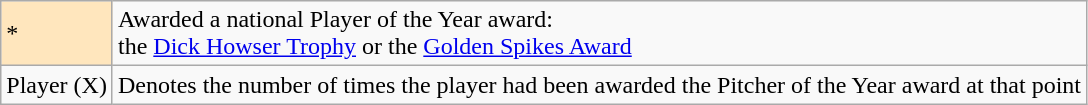<table class="wikitable">
<tr>
<td style="background:#ffe6bd;">*</td>
<td>Awarded a national Player of the Year award: <br>the <a href='#'>Dick Howser Trophy</a> or the <a href='#'>Golden Spikes Award</a></td>
</tr>
<tr>
<td>Player (X)</td>
<td>Denotes the number of times the player had been awarded the Pitcher of the Year award at that point</td>
</tr>
</table>
